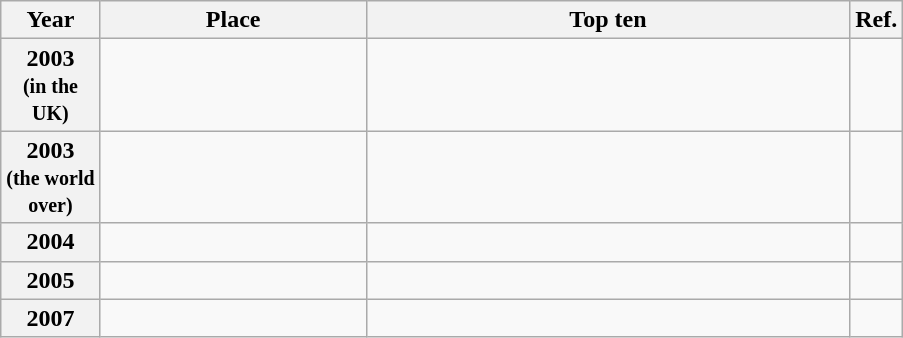<table class="wikitable plainrowheaders sortable">
<tr>
<th scope=col>Year</th>
<th scope=col width=170px>Place</th>
<th scope=col width=315px class=unsortable>Top ten</th>
<th scope=col class=unsortable>Ref.</th>
</tr>
<tr>
<th scope=row style="text-align:center;">2003<br><small>(in the<br>UK)</small></th>
<td align=center></td>
<td></td>
<td align=center></td>
</tr>
<tr>
<th scope=row style="text-align:center;">2003<br><small>(the world<br>over)</small></th>
<td align=center></td>
<td></td>
<td align=center></td>
</tr>
<tr>
<th scope=row style="text-align:center;">2004</th>
<td align=center></td>
<td></td>
<td align=center></td>
</tr>
<tr>
<th scope=row style="text-align:center;">2005</th>
<td align=center></td>
<td></td>
<td align=center></td>
</tr>
<tr>
<th scope=row style="text-align:center;">2007</th>
<td align=center></td>
<td></td>
<td align=center></td>
</tr>
</table>
